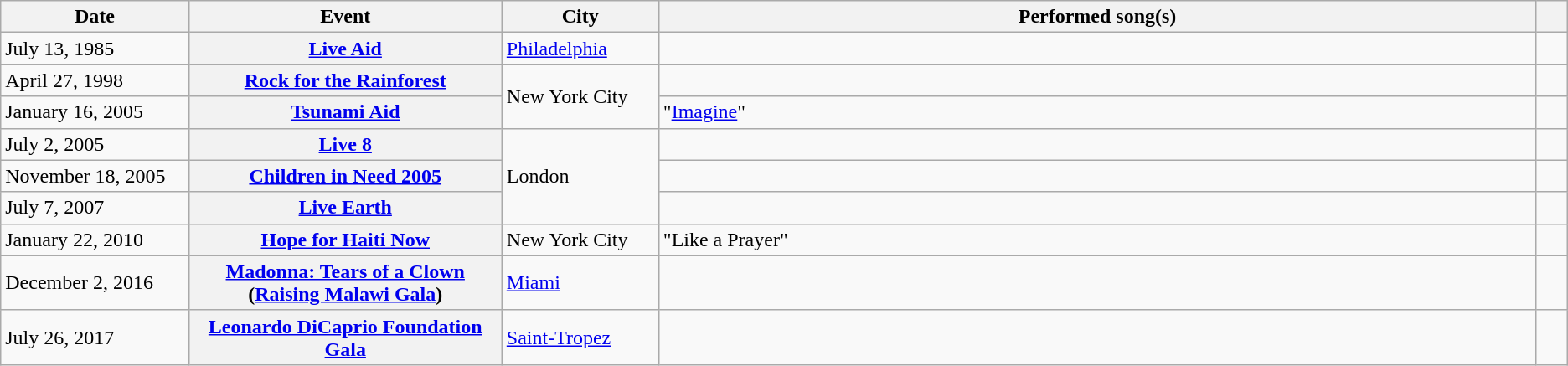<table class="wikitable plainrowheaders">
<tr>
<th style="width:12%;">Date</th>
<th style="width:20%;">Event</th>
<th style="width:10%;">City</th>
<th class="unsortable">Performed song(s)</th>
<th scope="col" width=2% class="unsortable"></th>
</tr>
<tr>
<td>July 13, 1985</td>
<th scope="row"><a href='#'>Live Aid</a></th>
<td><a href='#'>Philadelphia</a></td>
<td></td>
<td></td>
</tr>
<tr>
<td>April 27, 1998</td>
<th scope="row"><a href='#'>Rock for the Rainforest</a></th>
<td rowspan="2">New York City</td>
<td></td>
<td></td>
</tr>
<tr>
<td>January 16, 2005</td>
<th scope="row"><a href='#'>Tsunami Aid</a></th>
<td>"<a href='#'>Imagine</a>"</td>
<td></td>
</tr>
<tr>
<td>July 2, 2005</td>
<th scope="row"><a href='#'>Live 8</a></th>
<td rowspan="3">London</td>
<td></td>
<td></td>
</tr>
<tr>
<td>November 18, 2005</td>
<th scope="row"><a href='#'>Children in Need 2005</a></th>
<td></td>
<td></td>
</tr>
<tr>
<td>July 7, 2007</td>
<th scope="row"><a href='#'>Live Earth</a></th>
<td></td>
<td></td>
</tr>
<tr>
<td>January 22, 2010</td>
<th scope="row"><a href='#'>Hope for Haiti Now</a></th>
<td>New York City</td>
<td>"Like a Prayer"</td>
<td></td>
</tr>
<tr>
<td>December 2, 2016</td>
<th scope="row"><a href='#'>Madonna: Tears of a Clown</a><br>(<a href='#'>Raising Malawi Gala</a>)</th>
<td><a href='#'>Miami</a></td>
<td></td>
<td></td>
</tr>
<tr>
<td>July 26, 2017</td>
<th scope="row"><a href='#'>Leonardo DiCaprio Foundation Gala</a></th>
<td><a href='#'>Saint-Tropez</a></td>
<td></td>
<td></td>
</tr>
</table>
